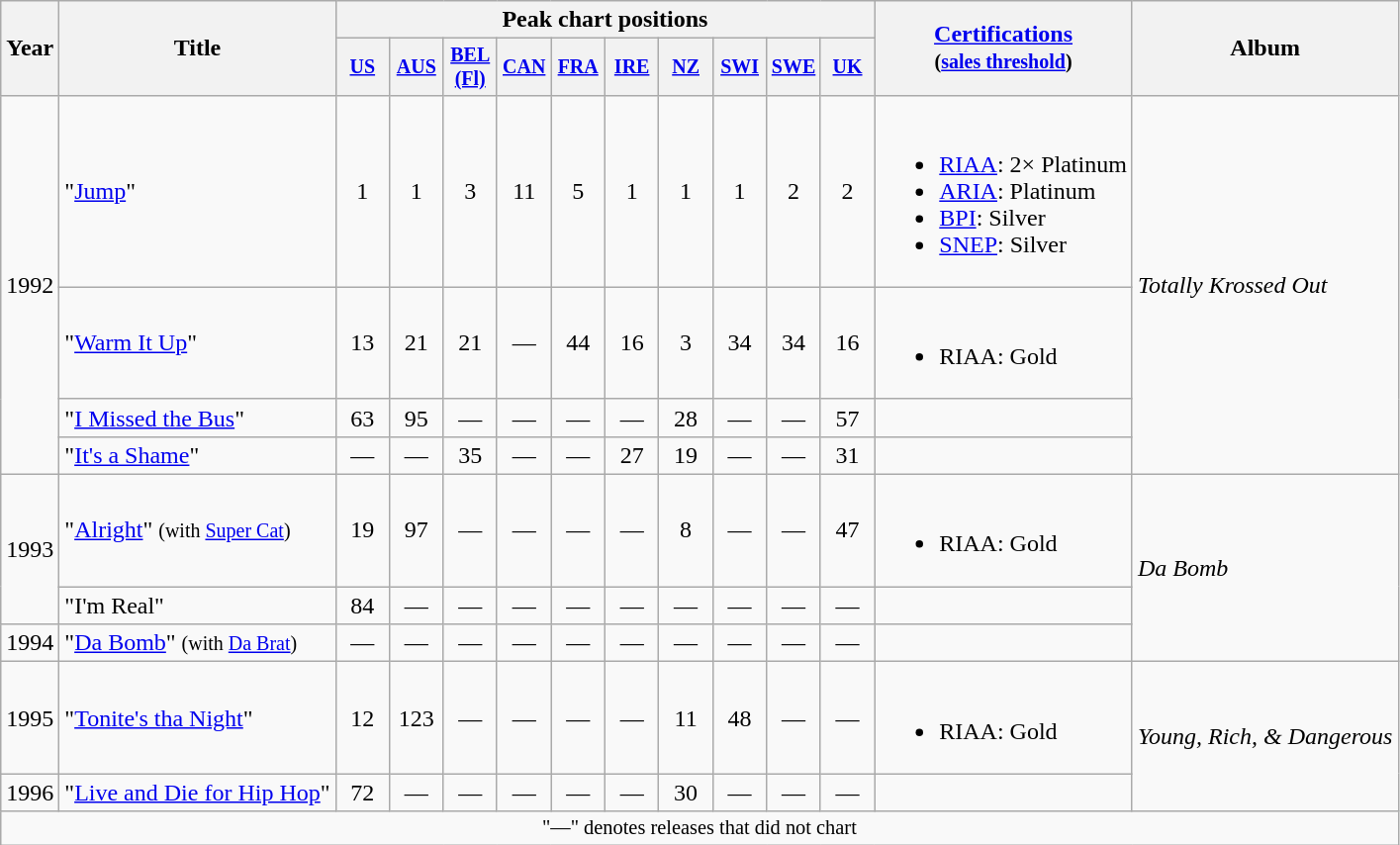<table class="wikitable" style="text-align:center;">
<tr>
<th scope="col" rowspan="2">Year</th>
<th scope="col" rowspan="2">Title</th>
<th scope="col" colspan="10">Peak chart positions</th>
<th scope="col" rowspan="2"><a href='#'>Certifications</a><br><small>(<a href='#'>sales threshold</a>)</small></th>
<th scope="col" rowspan="2">Album</th>
</tr>
<tr style="font-size:smaller;">
<th scope="col" style="width:30px;"><a href='#'>US</a><br></th>
<th scope="col" style="width:30px;"><a href='#'>AUS</a><br></th>
<th scope="col" style="width:30px;"><a href='#'>BEL<br>(Fl)</a><br></th>
<th scope="col" style="width:30px;"><a href='#'>CAN</a><br></th>
<th scope="col" style="width:30px;"><a href='#'>FRA</a><br></th>
<th scope="col" style="width:30px;"><a href='#'>IRE</a><br></th>
<th scope="col" style="width:30px;"><a href='#'>NZ</a><br></th>
<th scope="col" style="width:30px;"><a href='#'>SWI</a><br></th>
<th scope="col" style="width:30px;"><a href='#'>SWE</a><br></th>
<th scope="col" style="width:30px;"><a href='#'>UK</a><br></th>
</tr>
<tr>
<td rowspan="4">1992</td>
<td style="text-align:left;">"<a href='#'>Jump</a>"</td>
<td>1</td>
<td>1</td>
<td>3</td>
<td>11</td>
<td>5</td>
<td>1</td>
<td>1</td>
<td>1</td>
<td>2</td>
<td>2</td>
<td style="text-align:left;"><br><ul><li><a href='#'>RIAA</a>: 2× Platinum</li><li><a href='#'>ARIA</a>: Platinum</li><li><a href='#'>BPI</a>: Silver</li><li><a href='#'>SNEP</a>: Silver</li></ul></td>
<td style="text-align:left;" rowspan="4"><em>Totally Krossed Out</em></td>
</tr>
<tr>
<td style="text-align:left;">"<a href='#'>Warm It Up</a>"</td>
<td>13</td>
<td>21</td>
<td>21</td>
<td>—</td>
<td>44</td>
<td>16</td>
<td>3</td>
<td>34</td>
<td>34</td>
<td>16</td>
<td style="text-align:left;"><br><ul><li>RIAA: Gold</li></ul></td>
</tr>
<tr>
<td style="text-align:left;">"<a href='#'>I Missed the Bus</a>"</td>
<td>63</td>
<td>95</td>
<td>—</td>
<td>—</td>
<td>—</td>
<td>—</td>
<td>28</td>
<td>—</td>
<td>—</td>
<td>57</td>
<td></td>
</tr>
<tr>
<td style="text-align:left;">"<a href='#'>It's a Shame</a>"</td>
<td>—</td>
<td>—</td>
<td>35</td>
<td>—</td>
<td>—</td>
<td>27</td>
<td>19</td>
<td>—</td>
<td>—</td>
<td>31</td>
<td></td>
</tr>
<tr>
<td rowspan="2">1993</td>
<td style="text-align:left;">"<a href='#'>Alright</a>" <small>(with <a href='#'>Super Cat</a>)</small></td>
<td>19</td>
<td>97</td>
<td>—</td>
<td>—</td>
<td>—</td>
<td>—</td>
<td>8</td>
<td>—</td>
<td>—</td>
<td>47</td>
<td style="text-align:left;"><br><ul><li>RIAA: Gold</li></ul></td>
<td style="text-align:left;" rowspan="3"><em>Da Bomb</em></td>
</tr>
<tr>
<td style="text-align:left;">"I'm Real"</td>
<td>84</td>
<td>—</td>
<td>—</td>
<td>—</td>
<td>—</td>
<td>—</td>
<td>—</td>
<td>—</td>
<td>—</td>
<td>—</td>
<td></td>
</tr>
<tr>
<td>1994</td>
<td style="text-align:left;">"<a href='#'>Da Bomb</a>" <small>(with <a href='#'>Da Brat</a>)</small></td>
<td>—</td>
<td>—</td>
<td>—</td>
<td>—</td>
<td>—</td>
<td>—</td>
<td>—</td>
<td>—</td>
<td>—</td>
<td>—</td>
<td></td>
</tr>
<tr>
<td>1995</td>
<td style="text-align:left;">"<a href='#'>Tonite's tha Night</a>"</td>
<td>12</td>
<td>123</td>
<td>—</td>
<td>—</td>
<td>—</td>
<td>—</td>
<td>11</td>
<td>48</td>
<td>—</td>
<td>—</td>
<td style="text-align:left;"><br><ul><li>RIAA: Gold</li></ul></td>
<td style="text-align:left;" rowspan="2"><em>Young, Rich, & Dangerous</em></td>
</tr>
<tr>
<td>1996</td>
<td style="text-align:left;">"<a href='#'>Live and Die for Hip Hop</a>"</td>
<td>72</td>
<td>—</td>
<td>—</td>
<td>—</td>
<td>—</td>
<td>—</td>
<td>30</td>
<td>—</td>
<td>—</td>
<td>—</td>
<td></td>
</tr>
<tr>
<td colspan="15" style="font-size:85%">"—" denotes releases that did not chart</td>
</tr>
</table>
